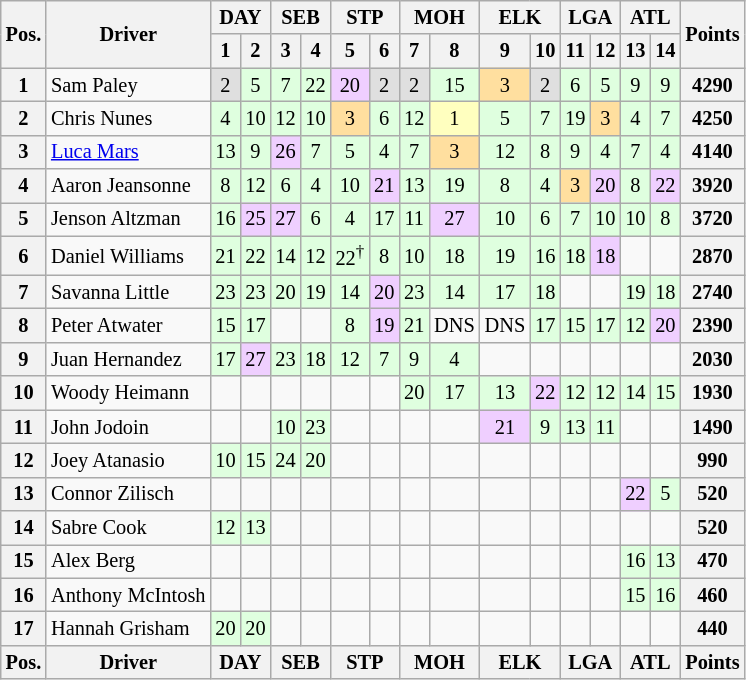<table class="wikitable" style="font-size:85%;">
<tr>
<th rowspan="2">Pos.</th>
<th rowspan="2">Driver</th>
<th colspan="2">DAY</th>
<th colspan="2">SEB</th>
<th colspan="2">STP</th>
<th colspan="2">MOH</th>
<th colspan="2">ELK</th>
<th colspan="2">LGA</th>
<th colspan="2">ATL</th>
<th rowspan="2">Points</th>
</tr>
<tr>
<th>1</th>
<th>2</th>
<th>3</th>
<th>4</th>
<th>5</th>
<th>6</th>
<th>7</th>
<th>8</th>
<th>9</th>
<th>10</th>
<th>11</th>
<th>12</th>
<th>13</th>
<th>14</th>
</tr>
<tr>
<th>1</th>
<td> Sam Paley</td>
<td style="background:#dfdfdf;" align="center">2</td>
<td style="background:#dfffdf;" align="center">5</td>
<td style="background:#dfffdf;" align="center">7</td>
<td style="background:#dfffdf;" align="center">22</td>
<td style="background:#efcfff;" align="center">20</td>
<td style="background:#dfdfdf;" align="center">2</td>
<td style="background:#dfdfdf;" align="center">2</td>
<td style="background:#dfffdf;" align="center">15</td>
<td style="background:#ffdf9f;" align="center">3</td>
<td style="background:#dfdfdf;" align="center">2</td>
<td style="background:#dfffdf;" align="center">6</td>
<td style="background:#dfffdf;" align="center">5</td>
<td style="background:#dfffdf;" align="center">9</td>
<td style="background:#dfffdf;" align="center">9</td>
<th>4290</th>
</tr>
<tr>
<th>2</th>
<td> Chris Nunes</td>
<td style="background:#dfffdf;" align="center">4</td>
<td style="background:#dfffdf;" align="center">10</td>
<td style="background:#dfffdf;" align="center">12</td>
<td style="background:#dfffdf;" align="center">10</td>
<td style="background:#ffdf9f;" align="center">3</td>
<td style="background:#dfffdf;" align="center">6</td>
<td style="background:#dfffdf;" align="center">12</td>
<td style="background:#ffffbf;" align="center">1</td>
<td style="background:#dfffdf;" align="center">5</td>
<td style="background:#dfffdf;" align="center">7</td>
<td style="background:#dfffdf;" align="center">19</td>
<td style="background:#ffdf9f;" align="center">3</td>
<td style="background:#dfffdf;" align="center">4</td>
<td style="background:#dfffdf;" align="center">7</td>
<th>4250</th>
</tr>
<tr>
<th>3</th>
<td> <a href='#'>Luca Mars</a></td>
<td style="background:#dfffdf;" align="center">13</td>
<td style="background:#dfffdf;" align="center">9</td>
<td style="background:#efcfff;" align="center">26</td>
<td style="background:#dfffdf;" align="center">7</td>
<td style="background:#dfffdf;" align="center">5</td>
<td style="background:#dfffdf;" align="center">4</td>
<td style="background:#dfffdf;" align="center">7</td>
<td style="background:#ffdf9f;" align="center">3</td>
<td style="background:#dfffdf;" align="center">12</td>
<td style="background:#dfffdf;" align="center">8</td>
<td style="background:#dfffdf;" align="center">9</td>
<td style="background:#dfffdf;" align="center">4</td>
<td style="background:#dfffdf;" align="center">7</td>
<td style="background:#dfffdf;" align="center">4</td>
<th>4140</th>
</tr>
<tr>
<th>4</th>
<td> Aaron Jeansonne</td>
<td style="background:#dfffdf;" align="center">8</td>
<td style="background:#dfffdf;" align="center">12</td>
<td style="background:#dfffdf;" align="center">6</td>
<td style="background:#dfffdf;" align="center">4</td>
<td style="background:#dfffdf;" align="center">10</td>
<td style="background:#efcfff;" align="center">21</td>
<td style="background:#dfffdf;" align="center">13</td>
<td style="background:#dfffdf;" align="center">19</td>
<td style="background:#dfffdf;" align="center">8</td>
<td style="background:#dfffdf;" align="center">4</td>
<td style="background:#ffdf9f;" align="center">3</td>
<td style="background:#efcfff;" align="center">20</td>
<td style="background:#dfffdf;" align="center">8</td>
<td style="background:#efcfff;" align="center">22</td>
<th>3920</th>
</tr>
<tr>
<th>5</th>
<td> Jenson Altzman</td>
<td style="background:#dfffdf;" align="center">16</td>
<td style="background:#efcfff;" align="center">25</td>
<td style="background:#efcfff;" align="center">27</td>
<td style="background:#dfffdf;" align="center">6</td>
<td style="background:#dfffdf;" align="center">4</td>
<td style="background:#dfffdf;" align="center">17</td>
<td style="background:#dfffdf;" align="center">11</td>
<td style="background:#efcfff;" align="center">27</td>
<td style="background:#dfffdf;" align="center">10</td>
<td style="background:#dfffdf;" align="center">6</td>
<td style="background:#dfffdf;" align="center">7</td>
<td style="background:#dfffdf;" align="center">10</td>
<td style="background:#dfffdf;" align="center">10</td>
<td style="background:#dfffdf;" align="center">8</td>
<th>3720</th>
</tr>
<tr>
<th>6</th>
<td> Daniel Williams</td>
<td style="background:#dfffdf;" align="center">21</td>
<td style="background:#dfffdf;" align="center">22</td>
<td style="background:#dfffdf;" align="center">14</td>
<td style="background:#dfffdf;" align="center">12</td>
<td style="background:#dfffdf;" align="center">22<sup>†</sup></td>
<td style="background:#dfffdf;" align="center">8</td>
<td style="background:#dfffdf;" align="center">10</td>
<td style="background:#dfffdf;" align="center">18</td>
<td style="background:#dfffdf;" align="center">19</td>
<td style="background:#dfffdf;" align="center">16</td>
<td style="background:#dfffdf;" align="center">18</td>
<td style="background:#efcfff;" align="center">18</td>
<td></td>
<td></td>
<th>2870</th>
</tr>
<tr>
<th>7</th>
<td> Savanna Little</td>
<td style="background:#dfffdf;" align="center">23</td>
<td style="background:#dfffdf;" align="center">23</td>
<td style="background:#dfffdf;" align="center">20</td>
<td style="background:#dfffdf;" align="center">19</td>
<td style="background:#dfffdf;" align="center">14</td>
<td style="background:#efcfff;" align="center">20</td>
<td style="background:#dfffdf;" align="center">23</td>
<td style="background:#dfffdf;" align="center">14</td>
<td style="background:#dfffdf;" align="center">17</td>
<td style="background:#dfffdf;" align="center">18</td>
<td></td>
<td></td>
<td style="background:#dfffdf;" align="center">19</td>
<td style="background:#dfffdf;" align="center">18</td>
<th>2740</th>
</tr>
<tr>
<th>8</th>
<td> Peter Atwater</td>
<td style="background:#dfffdf;" align="center">15</td>
<td style="background:#dfffdf;" align="center">17</td>
<td></td>
<td></td>
<td style="background:#dfffdf;" align="center">8</td>
<td style="background:#efcfff;" align="center">19</td>
<td style="background:#dfffdf;" align="center">21</td>
<td>DNS</td>
<td>DNS</td>
<td style="background:#dfffdf;" align="center">17</td>
<td style="background:#dfffdf;" align="center">15</td>
<td style="background:#dfffdf;" align="center">17</td>
<td style="background:#dfffdf;" align="center">12</td>
<td style="background:#efcfff;" align="center">20</td>
<th>2390</th>
</tr>
<tr>
<th>9</th>
<td> Juan Hernandez</td>
<td style="background:#dfffdf;" align="center">17</td>
<td style="background:#efcfff;" align="center">27</td>
<td style="background:#dfffdf;" align="center">23</td>
<td style="background:#dfffdf;" align="center">18</td>
<td style="background:#dfffdf;" align="center">12</td>
<td style="background:#dfffdf;" align="center">7</td>
<td style="background:#dfffdf;" align="center">9</td>
<td style="background:#dfffdf;" align="center">4</td>
<td></td>
<td></td>
<td></td>
<td></td>
<td></td>
<td></td>
<th>2030</th>
</tr>
<tr>
<th>10</th>
<td> Woody Heimann</td>
<td></td>
<td></td>
<td></td>
<td></td>
<td></td>
<td></td>
<td style="background:#dfffdf;" align="center">20</td>
<td style="background:#dfffdf;" align="center">17</td>
<td style="background:#dfffdf;" align="center">13</td>
<td style="background:#efcfff;" align="center">22</td>
<td style="background:#dfffdf;" align="center">12</td>
<td style="background:#dfffdf;" align="center">12</td>
<td style="background:#dfffdf;" align="center">14</td>
<td style="background:#dfffdf;" align="center">15</td>
<th>1930</th>
</tr>
<tr>
<th>11</th>
<td> John Jodoin</td>
<td></td>
<td></td>
<td style="background:#dfffdf;" align="center">10</td>
<td style="background:#dfffdf;" align="center">23</td>
<td></td>
<td></td>
<td></td>
<td></td>
<td style="background:#efcfff;" align="center">21</td>
<td style="background:#dfffdf;" align="center">9</td>
<td style="background:#dfffdf;" align="center">13</td>
<td style="background:#dfffdf;" align="center">11</td>
<td></td>
<td></td>
<th>1490</th>
</tr>
<tr>
<th>12</th>
<td> Joey Atanasio</td>
<td style="background:#dfffdf;" align="center">10</td>
<td style="background:#dfffdf;" align="center">15</td>
<td style="background:#dfffdf;" align="center">24</td>
<td style="background:#dfffdf;" align="center">20</td>
<td></td>
<td></td>
<td></td>
<td></td>
<td></td>
<td></td>
<td></td>
<td></td>
<td></td>
<td></td>
<th>990</th>
</tr>
<tr>
<th>13</th>
<td> Connor Zilisch</td>
<td></td>
<td></td>
<td></td>
<td></td>
<td></td>
<td></td>
<td></td>
<td></td>
<td></td>
<td></td>
<td></td>
<td></td>
<td style="background:#efcfff;" align="center">22</td>
<td style="background:#dfffdf;" align="center">5</td>
<th>520</th>
</tr>
<tr>
<th>14</th>
<td> Sabre Cook</td>
<td style="background:#dfffdf;" align="center">12</td>
<td style="background:#dfffdf;" align="center">13</td>
<td></td>
<td></td>
<td></td>
<td></td>
<td></td>
<td></td>
<td></td>
<td></td>
<td></td>
<td></td>
<td></td>
<td></td>
<th>520</th>
</tr>
<tr>
<th>15</th>
<td> Alex Berg</td>
<td></td>
<td></td>
<td></td>
<td></td>
<td></td>
<td></td>
<td></td>
<td></td>
<td></td>
<td></td>
<td></td>
<td></td>
<td style="background:#dfffdf;" align="center">16</td>
<td style="background:#dfffdf;" align="center">13</td>
<th>470</th>
</tr>
<tr>
<th>16</th>
<td> Anthony McIntosh</td>
<td></td>
<td></td>
<td></td>
<td></td>
<td></td>
<td></td>
<td></td>
<td></td>
<td></td>
<td></td>
<td></td>
<td></td>
<td style="background:#dfffdf;" align="center">15</td>
<td style="background:#dfffdf;" align="center">16</td>
<th>460</th>
</tr>
<tr>
<th>17</th>
<td> Hannah Grisham</td>
<td style="background:#dfffdf;" align="center">20</td>
<td style="background:#dfffdf;" align="center">20</td>
<td></td>
<td></td>
<td></td>
<td></td>
<td></td>
<td></td>
<td></td>
<td></td>
<td></td>
<td></td>
<td></td>
<td></td>
<th>440</th>
</tr>
<tr>
<th>Pos.</th>
<th>Driver</th>
<th colspan="2">DAY</th>
<th colspan="2">SEB</th>
<th colspan="2">STP</th>
<th colspan="2">MOH</th>
<th colspan="2">ELK</th>
<th colspan="2">LGA</th>
<th colspan="2">ATL</th>
<th>Points</th>
</tr>
</table>
